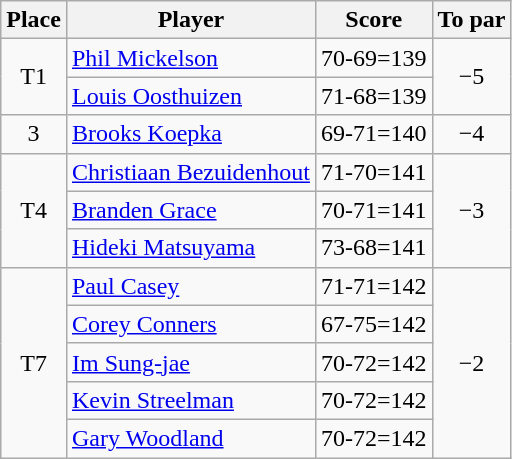<table class="wikitable">
<tr>
<th>Place</th>
<th>Player</th>
<th>Score</th>
<th>To par</th>
</tr>
<tr>
<td rowspan=2 align=center>T1</td>
<td> <a href='#'>Phil Mickelson</a></td>
<td>70-69=139</td>
<td rowspan=2 align=center>−5</td>
</tr>
<tr>
<td> <a href='#'>Louis Oosthuizen</a></td>
<td>71-68=139</td>
</tr>
<tr>
<td align=center>3</td>
<td> <a href='#'>Brooks Koepka</a></td>
<td>69-71=140</td>
<td align=center>−4</td>
</tr>
<tr>
<td rowspan=3 align=center>T4</td>
<td> <a href='#'>Christiaan Bezuidenhout</a></td>
<td>71-70=141</td>
<td rowspan=3 align=center>−3</td>
</tr>
<tr>
<td> <a href='#'>Branden Grace</a></td>
<td>70-71=141</td>
</tr>
<tr>
<td> <a href='#'>Hideki Matsuyama</a></td>
<td>73-68=141</td>
</tr>
<tr>
<td rowspan=5 align=center>T7</td>
<td> <a href='#'>Paul Casey</a></td>
<td>71-71=142</td>
<td rowspan=5 align=center>−2</td>
</tr>
<tr>
<td> <a href='#'>Corey Conners</a></td>
<td>67-75=142</td>
</tr>
<tr>
<td> <a href='#'>Im Sung-jae</a></td>
<td>70-72=142</td>
</tr>
<tr>
<td> <a href='#'>Kevin Streelman</a></td>
<td>70-72=142</td>
</tr>
<tr>
<td> <a href='#'>Gary Woodland</a></td>
<td>70-72=142</td>
</tr>
</table>
